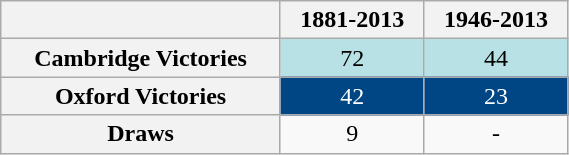<table class="wikitable" border="1" style="width:30%">
<tr>
<th></th>
<th>1881-2013</th>
<th>1946-2013</th>
</tr>
<tr>
<th>Cambridge Victories</th>
<td style="text-align:center; background:#B7E1E4; color:#000;">72</td>
<td style="text-align:center; background:#B7E1E4; color:#000;">44</td>
</tr>
<tr>
<th>Oxford Victories</th>
<td style="text-align:center; background:#004685; color:#FFFFFF">42</td>
<td style="text-align:center; background:#004685; color:#FFFFFF">23</td>
</tr>
<tr>
<th>Draws</th>
<td style="text-align:center">9</td>
<td style="text-align:center">-</td>
</tr>
</table>
